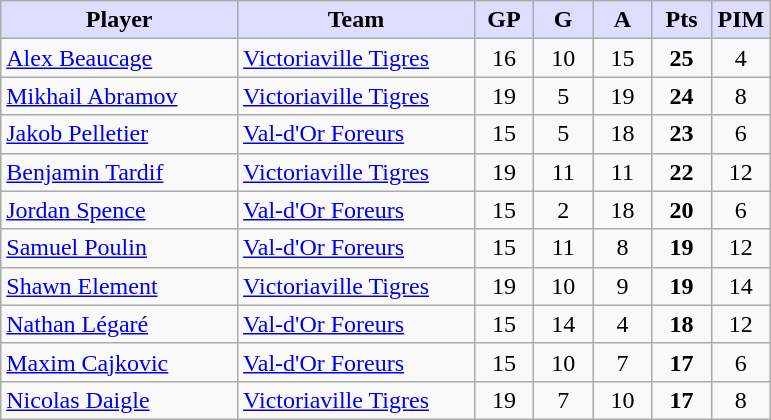<table class="wikitable" style="text-align:center">
<tr>
<th style="background:#ddf; width:30%;">Player</th>
<th style="background:#ddf; width:30%;">Team</th>
<th style="background:#ddf; width:7.5%;">GP</th>
<th style="background:#ddf; width:7.5%;">G</th>
<th style="background:#ddf; width:7.5%;">A</th>
<th style="background:#ddf; width:7.5%;">Pts</th>
<th style="background:#ddf; width:7.5%;">PIM</th>
</tr>
<tr>
<td align=left><a href='#'>Alex Beaucage</a></td>
<td align=left><a href='#'>Victoriaville Tigres</a></td>
<td>16</td>
<td>10</td>
<td>15</td>
<td><strong>25</strong></td>
<td>4</td>
</tr>
<tr>
<td align=left><a href='#'>Mikhail Abramov</a></td>
<td align=left><a href='#'>Victoriaville Tigres</a></td>
<td>19</td>
<td>5</td>
<td>19</td>
<td><strong>24</strong></td>
<td>8</td>
</tr>
<tr>
<td align=left><a href='#'>Jakob Pelletier</a></td>
<td align=left><a href='#'>Val-d'Or Foreurs</a></td>
<td>15</td>
<td>5</td>
<td>18</td>
<td><strong>23</strong></td>
<td>6</td>
</tr>
<tr>
<td align=left><a href='#'>Benjamin Tardif</a></td>
<td align=left><a href='#'>Victoriaville Tigres</a></td>
<td>19</td>
<td>11</td>
<td>11</td>
<td><strong>22</strong></td>
<td>12</td>
</tr>
<tr>
<td align=left><a href='#'>Jordan Spence</a></td>
<td align=left><a href='#'>Val-d'Or Foreurs</a></td>
<td>15</td>
<td>2</td>
<td>18</td>
<td><strong>20</strong></td>
<td>6</td>
</tr>
<tr>
<td align=left><a href='#'>Samuel Poulin</a></td>
<td align=left><a href='#'>Val-d'Or Foreurs</a></td>
<td>15</td>
<td>11</td>
<td>8</td>
<td><strong>19</strong></td>
<td>12</td>
</tr>
<tr>
<td align=left><a href='#'>Shawn Element</a></td>
<td align=left><a href='#'>Victoriaville Tigres</a></td>
<td>19</td>
<td>10</td>
<td>9</td>
<td><strong>19</strong></td>
<td>14</td>
</tr>
<tr>
<td align=left><a href='#'>Nathan Légaré</a></td>
<td align=left><a href='#'>Val-d'Or Foreurs</a></td>
<td>15</td>
<td>14</td>
<td>4</td>
<td><strong>18</strong></td>
<td>12</td>
</tr>
<tr>
<td align=left><a href='#'>Maxim Cajkovic</a></td>
<td align=left><a href='#'>Val-d'Or Foreurs</a></td>
<td>15</td>
<td>10</td>
<td>7</td>
<td><strong>17</strong></td>
<td>6</td>
</tr>
<tr>
<td align=left><a href='#'>Nicolas Daigle</a></td>
<td align=left><a href='#'>Victoriaville Tigres</a></td>
<td>19</td>
<td>7</td>
<td>10</td>
<td><strong>17</strong></td>
<td>8</td>
</tr>
</table>
